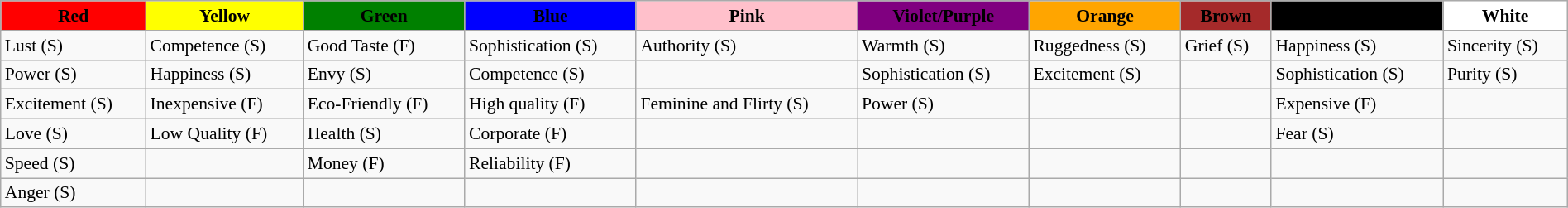<table class="wikitable" style="font-size:90%; width:100%;">
<tr>
<th style="text-align:center; background-color:red;"><span>Red</span></th>
<th style="text-align:center; background-color:yellow;"><span>Yellow</span></th>
<th style="text-align:center; background-color:green;"><span>Green</span></th>
<th style="text-align:center; background-color:blue;"><span>Blue</span></th>
<th style="text-align:center; background-color:pink;"><span>Pink</span></th>
<th style="text-align:center; background-color:purple;"><span>Violet/Purple</span></th>
<th style="text-align:center; background-color:orange;"><span>Orange</span></th>
<th style="text-align:center; background-color:brown;"><span>Brown</span></th>
<th style="text-align:center; background-color:black;"><span>Black</span></th>
<th style="text-align:center; background-color:white;"><span>White</span></th>
</tr>
<tr>
<td>Lust (S)</td>
<td>Competence (S)</td>
<td>Good Taste (F)</td>
<td>Sophistication (S)</td>
<td>Authority (S)</td>
<td>Warmth (S)</td>
<td>Ruggedness (S)</td>
<td>Grief (S)</td>
<td>Happiness (S)</td>
<td>Sincerity (S)</td>
</tr>
<tr>
<td>Power (S)</td>
<td>Happiness (S)</td>
<td>Envy (S)</td>
<td>Competence (S)</td>
<td></td>
<td>Sophistication (S)</td>
<td>Excitement (S)</td>
<td></td>
<td>Sophistication (S)</td>
<td>Purity (S)</td>
</tr>
<tr>
<td>Excitement (S)</td>
<td>Inexpensive (F)</td>
<td>Eco-Friendly (F)</td>
<td>High quality (F)</td>
<td>Feminine and Flirty (S)</td>
<td>Power (S)</td>
<td></td>
<td></td>
<td>Expensive (F)</td>
</tr>
<tr>
<td>Love (S)</td>
<td>Low Quality (F)</td>
<td>Health (S)</td>
<td>Corporate (F)</td>
<td></td>
<td></td>
<td></td>
<td></td>
<td>Fear (S)</td>
<td></td>
</tr>
<tr>
<td>Speed (S)</td>
<td></td>
<td>Money (F)</td>
<td>Reliability (F)</td>
<td></td>
<td></td>
<td></td>
<td></td>
<td></td>
</tr>
<tr>
<td>Anger (S)</td>
<td></td>
<td></td>
<td></td>
<td></td>
<td></td>
<td></td>
<td></td>
<td></td>
<td></td>
</tr>
</table>
